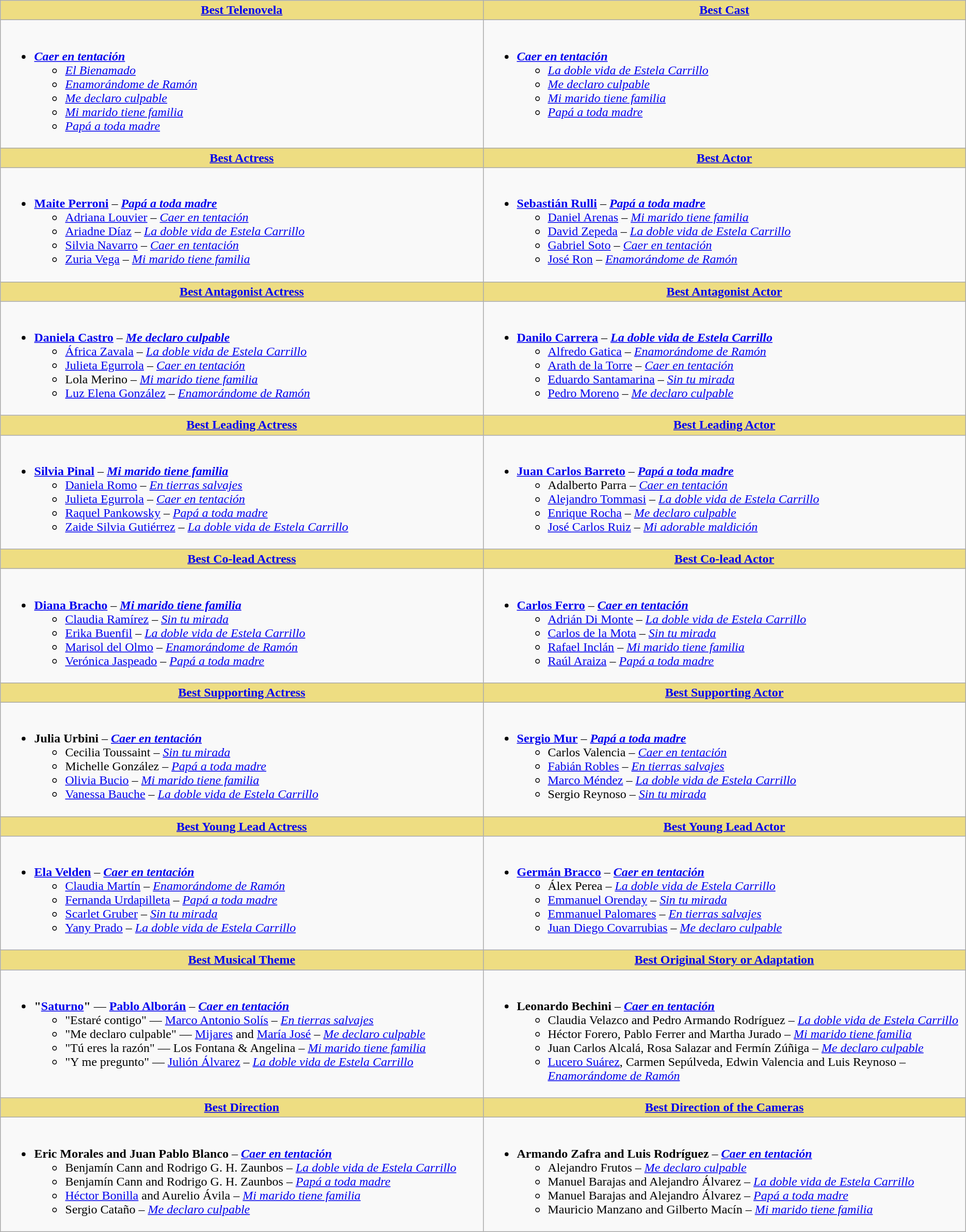<table class="wikitable">
<tr>
<th style="background:#EEDD82; width:50%"><a href='#'>Best Telenovela</a></th>
<th style="background:#EEDD82; width:50%"><a href='#'>Best Cast</a></th>
</tr>
<tr>
<td valign="top"><br><ul><li><strong><em><a href='#'>Caer en tentación</a></em></strong><ul><li><em><a href='#'>El Bienamado</a></em></li><li><em><a href='#'>Enamorándome de Ramón</a></em></li><li><em><a href='#'>Me declaro culpable</a></em></li><li><em><a href='#'>Mi marido tiene familia</a></em></li><li><em><a href='#'>Papá a toda madre</a></em></li></ul></li></ul></td>
<td valign="top"><br><ul><li><strong><em><a href='#'>Caer en tentación</a></em></strong><ul><li><em><a href='#'>La doble vida de Estela Carrillo</a></em></li><li><em><a href='#'>Me declaro culpable</a></em></li><li><em><a href='#'>Mi marido tiene familia</a></em></li><li><em><a href='#'>Papá a toda madre</a></em></li></ul></li></ul></td>
</tr>
<tr>
<th style="background:#EEDD82; width:50%"><a href='#'>Best Actress</a></th>
<th style="background:#EEDD82; width:50%"><a href='#'>Best Actor</a></th>
</tr>
<tr>
<td valign="top"><br><ul><li><strong><a href='#'>Maite Perroni</a></strong> – <strong><em><a href='#'>Papá a toda madre</a></em></strong><ul><li><a href='#'>Adriana Louvier</a> – <em><a href='#'>Caer en tentación</a></em></li><li><a href='#'>Ariadne Díaz</a> – <em><a href='#'>La doble vida de Estela Carrillo</a></em></li><li><a href='#'>Silvia Navarro</a> – <em><a href='#'>Caer en tentación</a></em></li><li><a href='#'>Zuria Vega</a> – <em><a href='#'>Mi marido tiene familia</a></em></li></ul></li></ul></td>
<td valign="top"><br><ul><li><strong><a href='#'>Sebastián Rulli</a></strong> – <strong><em><a href='#'>Papá a toda madre</a></em></strong><ul><li><a href='#'>Daniel Arenas</a> – <em><a href='#'>Mi marido tiene familia</a></em></li><li><a href='#'>David Zepeda</a> – <em><a href='#'>La doble vida de Estela Carrillo</a></em></li><li><a href='#'>Gabriel Soto</a> – <em><a href='#'>Caer en tentación</a></em></li><li><a href='#'>José Ron</a> – <em><a href='#'>Enamorándome de Ramón</a></em></li></ul></li></ul></td>
</tr>
<tr>
<th style="background:#EEDD82; width:50%"><a href='#'>Best Antagonist Actress</a></th>
<th style="background:#EEDD82; width:50%"><a href='#'>Best Antagonist Actor</a></th>
</tr>
<tr>
<td valign="top"><br><ul><li><strong><a href='#'>Daniela Castro</a></strong> – <strong><em><a href='#'>Me declaro culpable</a></em></strong><ul><li><a href='#'>África Zavala</a> – <em><a href='#'>La doble vida de Estela Carrillo</a></em></li><li><a href='#'>Julieta Egurrola</a> – <em><a href='#'>Caer en tentación</a></em></li><li>Lola Merino – <em><a href='#'>Mi marido tiene familia</a></em></li><li><a href='#'>Luz Elena González</a> – <em><a href='#'>Enamorándome de Ramón</a></em></li></ul></li></ul></td>
<td valign="top"><br><ul><li><strong><a href='#'>Danilo Carrera</a></strong> – <strong><em><a href='#'>La doble vida de Estela Carrillo</a></em></strong><ul><li><a href='#'>Alfredo Gatica</a> – <em><a href='#'>Enamorándome de Ramón</a></em></li><li><a href='#'>Arath de la Torre</a> – <em><a href='#'>Caer en tentación</a></em></li><li><a href='#'>Eduardo Santamarina</a> – <em><a href='#'>Sin tu mirada</a></em></li><li><a href='#'>Pedro Moreno</a> – <em><a href='#'>Me declaro culpable</a></em></li></ul></li></ul></td>
</tr>
<tr>
<th style="background:#EEDD82; width:50%"><a href='#'>Best Leading Actress</a></th>
<th style="background:#EEDD82; width:50%"><a href='#'>Best Leading Actor</a></th>
</tr>
<tr>
<td valign="top"><br><ul><li><strong><a href='#'>Silvia Pinal</a></strong> – <strong><em><a href='#'>Mi marido tiene familia</a></em></strong><ul><li><a href='#'>Daniela Romo</a> – <em><a href='#'>En tierras salvajes</a></em></li><li><a href='#'>Julieta Egurrola</a> – <em><a href='#'>Caer en tentación</a></em></li><li><a href='#'>Raquel Pankowsky</a> – <em><a href='#'>Papá a toda madre</a></em></li><li><a href='#'>Zaide Silvia Gutiérrez</a> – <em><a href='#'>La doble vida de Estela Carrillo</a></em></li></ul></li></ul></td>
<td valign="top"><br><ul><li><strong><a href='#'>Juan Carlos Barreto</a></strong> – <strong><em><a href='#'>Papá a toda madre</a></em></strong><ul><li>Adalberto Parra – <em><a href='#'>Caer en tentación</a></em></li><li><a href='#'>Alejandro Tommasi</a> – <em><a href='#'>La doble vida de Estela Carrillo</a></em></li><li><a href='#'>Enrique Rocha</a> – <em><a href='#'>Me declaro culpable</a></em></li><li><a href='#'>José Carlos Ruiz</a> – <em><a href='#'>Mi adorable maldición</a></em></li></ul></li></ul></td>
</tr>
<tr>
<th style="background:#EEDD82; width:50%"><a href='#'>Best Co-lead Actress</a></th>
<th style="background:#EEDD82; width:50%"><a href='#'>Best Co-lead Actor</a></th>
</tr>
<tr>
<td valign="top"><br><ul><li><strong><a href='#'>Diana Bracho</a></strong> – <strong><em><a href='#'>Mi marido tiene familia</a></em></strong><ul><li><a href='#'>Claudia Ramírez</a> – <em><a href='#'>Sin tu mirada</a></em></li><li><a href='#'>Erika Buenfil</a> – <em><a href='#'>La doble vida de Estela Carrillo</a></em></li><li><a href='#'>Marisol del Olmo</a> – <em><a href='#'>Enamorándome de Ramón</a></em></li><li><a href='#'>Verónica Jaspeado</a> – <em><a href='#'>Papá a toda madre</a></em></li></ul></li></ul></td>
<td valign="top"><br><ul><li><strong><a href='#'>Carlos Ferro</a></strong> – <strong><em><a href='#'>Caer en tentación</a></em></strong><ul><li><a href='#'>Adrián Di Monte</a> – <em><a href='#'>La doble vida de Estela Carrillo</a></em></li><li><a href='#'>Carlos de la Mota</a> – <em><a href='#'>Sin tu mirada</a></em></li><li><a href='#'>Rafael Inclán</a> – <em><a href='#'>Mi marido tiene familia</a></em></li><li><a href='#'>Raúl Araiza</a> – <em><a href='#'>Papá a toda madre</a></em></li></ul></li></ul></td>
</tr>
<tr>
<th style="background:#EEDD82; width:50%"><a href='#'>Best Supporting Actress</a></th>
<th style="background:#EEDD82; width:50%"><a href='#'>Best Supporting Actor</a></th>
</tr>
<tr>
<td valign="top"><br><ul><li><strong>Julia Urbini</strong> – <strong><em><a href='#'>Caer en tentación</a></em></strong><ul><li>Cecilia Toussaint – <em><a href='#'>Sin tu mirada</a></em></li><li>Michelle González – <em><a href='#'>Papá a toda madre</a></em></li><li><a href='#'>Olivia Bucio</a> – <em><a href='#'>Mi marido tiene familia</a></em></li><li><a href='#'>Vanessa Bauche</a> – <em><a href='#'>La doble vida de Estela Carrillo</a></em></li></ul></li></ul></td>
<td valign="top"><br><ul><li><strong><a href='#'>Sergio Mur</a></strong> – <strong><em><a href='#'>Papá a toda madre</a></em></strong><ul><li>Carlos Valencia – <em><a href='#'>Caer en tentación</a></em></li><li><a href='#'>Fabián Robles</a> – <em><a href='#'>En tierras salvajes</a></em></li><li><a href='#'>Marco Méndez</a> – <em><a href='#'>La doble vida de Estela Carrillo</a></em></li><li>Sergio Reynoso – <em><a href='#'>Sin tu mirada</a></em></li></ul></li></ul></td>
</tr>
<tr>
<th style="background:#EEDD82; width:50%"><a href='#'>Best Young Lead Actress</a></th>
<th style="background:#EEDD82; width:50%"><a href='#'>Best Young Lead Actor</a></th>
</tr>
<tr>
<td valign="top"><br><ul><li><strong><a href='#'>Ela Velden</a></strong> – <strong><em><a href='#'>Caer en tentación</a></em></strong><ul><li><a href='#'>Claudia Martín</a> – <em><a href='#'>Enamorándome de Ramón</a></em></li><li><a href='#'>Fernanda Urdapilleta</a> – <em><a href='#'>Papá a toda madre</a></em></li><li><a href='#'>Scarlet Gruber</a> – <em><a href='#'>Sin tu mirada</a></em></li><li><a href='#'>Yany Prado</a> – <em><a href='#'>La doble vida de Estela Carrillo</a></em></li></ul></li></ul></td>
<td valign="top"><br><ul><li><strong><a href='#'>Germán Bracco</a></strong> – <strong><em><a href='#'>Caer en tentación</a></em></strong><ul><li>Álex Perea – <em><a href='#'>La doble vida de Estela Carrillo</a></em></li><li><a href='#'>Emmanuel Orenday</a> – <em><a href='#'>Sin tu mirada</a></em></li><li><a href='#'>Emmanuel Palomares</a> – <em><a href='#'>En tierras salvajes</a></em></li><li><a href='#'>Juan Diego Covarrubias</a> – <em><a href='#'>Me declaro culpable</a></em></li></ul></li></ul></td>
</tr>
<tr>
<th style="background:#EEDD82; width:50%"><a href='#'>Best Musical Theme</a></th>
<th style="background:#EEDD82; width:50%"><a href='#'>Best Original Story or Adaptation</a></th>
</tr>
<tr>
<td valign="top"><br><ul><li><strong>"<a href='#'>Saturno</a>"</strong> — <strong><a href='#'>Pablo Alborán</a></strong> – <strong><em><a href='#'>Caer en tentación</a></em></strong><ul><li>"Estaré contigo" — <a href='#'>Marco Antonio Solís</a> – <em><a href='#'>En tierras salvajes</a></em></li><li>"Me declaro culpable" — <a href='#'>Mijares</a> and <a href='#'>María José</a> – <em><a href='#'>Me declaro culpable</a></em></li><li>"Tú eres la razón" — Los Fontana & Angelina – <em><a href='#'>Mi marido tiene familia</a></em></li><li>"Y me pregunto" — <a href='#'>Julión Álvarez</a> – <em><a href='#'>La doble vida de Estela Carrillo</a></em></li></ul></li></ul></td>
<td valign="top"><br><ul><li><strong>Leonardo Bechini</strong> – <strong><em><a href='#'>Caer en tentación</a></em></strong><ul><li>Claudia Velazco and Pedro Armando Rodríguez – <em><a href='#'>La doble vida de Estela Carrillo</a></em></li><li>Héctor Forero, Pablo Ferrer and Martha Jurado – <em><a href='#'>Mi marido tiene familia</a></em></li><li>Juan Carlos Alcalá, Rosa Salazar and Fermín Zúñiga – <em><a href='#'>Me declaro culpable</a></em></li><li><a href='#'>Lucero Suárez</a>, Carmen Sepúlveda, Edwin Valencia and Luis Reynoso – <em><a href='#'>Enamorándome de Ramón</a></em></li></ul></li></ul></td>
</tr>
<tr>
<th style="background:#EEDD82; width:50%"><a href='#'>Best Direction</a></th>
<th style="background:#EEDD82; width:50%"><a href='#'>Best Direction of the Cameras</a></th>
</tr>
<tr>
<td valign="top"><br><ul><li><strong>Eric Morales and Juan Pablo Blanco</strong> – <strong><em><a href='#'>Caer en tentación</a></em></strong><ul><li>Benjamín Cann and Rodrigo G. H. Zaunbos – <em><a href='#'>La doble vida de Estela Carrillo</a></em></li><li>Benjamín Cann and Rodrigo G. H. Zaunbos – <em><a href='#'>Papá a toda madre</a></em></li><li><a href='#'>Héctor Bonilla</a> and Aurelio Ávila – <em><a href='#'>Mi marido tiene familia</a></em></li><li>Sergio Cataño – <em><a href='#'>Me declaro culpable</a></em></li></ul></li></ul></td>
<td valign="top"><br><ul><li><strong>Armando Zafra and Luis Rodríguez</strong> – <strong><em><a href='#'>Caer en tentación</a></em></strong><ul><li>Alejandro Frutos – <em><a href='#'>Me declaro culpable</a></em></li><li>Manuel Barajas and Alejandro Álvarez – <em><a href='#'>La doble vida de Estela Carrillo</a></em></li><li>Manuel Barajas and Alejandro Álvarez – <em><a href='#'>Papá a toda madre</a></em></li><li>Mauricio Manzano and Gilberto Macín – <em><a href='#'>Mi marido tiene familia</a></em></li></ul></li></ul></td>
</tr>
</table>
